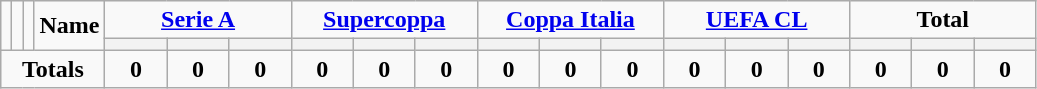<table class="wikitable" style="text-align:center">
<tr>
<td rowspan="2" !width=15><strong></strong></td>
<td rowspan="2" !width=15><strong></strong></td>
<td rowspan="2" !width=15><strong></strong></td>
<td rowspan="2" !width=120><strong>Name</strong></td>
<td colspan="3"><strong><a href='#'>Serie A</a></strong></td>
<td colspan="3"><strong><a href='#'>Supercoppa</a></strong></td>
<td colspan="3"><strong><a href='#'>Coppa Italia</a></strong></td>
<td colspan="3"><strong><a href='#'>UEFA CL</a></strong></td>
<td colspan="3"><strong>Total</strong></td>
</tr>
<tr>
<th width="34" background:#fe9;"></th>
<th width="34" background:#fe9;"></th>
<th width="34" background:#ff8888;"></th>
<th width="34" background:#fe9;"></th>
<th width="34" background:#fe9;"></th>
<th width="34" background:#ff8888;"></th>
<th width="34" background:#fe9;"></th>
<th width="34" background:#fe9;"></th>
<th width="34" background:#ff8888;"></th>
<th width="34" background:#fe9;"></th>
<th width="34" background:#fe9;"></th>
<th width="34" background:#ff8888;"></th>
<th width="34" background:#fe9;"></th>
<th width="34" background:#fe9;"></th>
<th width="34" background:#ff8888;"></th>
</tr>
<tr>
<td colspan=4><strong>Totals</strong></td>
<td><strong>0</strong></td>
<td><strong>0</strong></td>
<td><strong>0</strong></td>
<td><strong>0</strong></td>
<td><strong>0</strong></td>
<td><strong>0</strong></td>
<td><strong>0</strong></td>
<td><strong>0</strong></td>
<td><strong>0</strong></td>
<td><strong>0</strong></td>
<td><strong>0</strong></td>
<td><strong>0</strong></td>
<td><strong>0</strong></td>
<td><strong>0</strong></td>
<td><strong>0</strong></td>
</tr>
</table>
